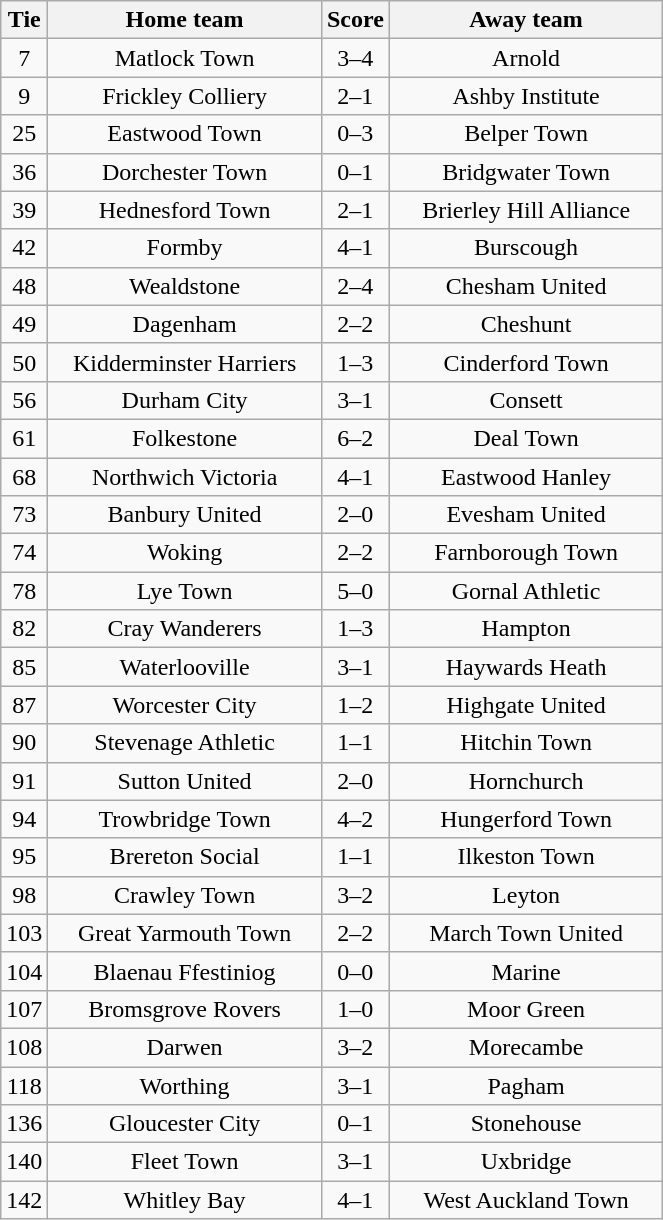<table class="wikitable" style="text-align:center;">
<tr>
<th width=20>Tie</th>
<th width=175>Home team</th>
<th width=20>Score</th>
<th width=175>Away team</th>
</tr>
<tr>
<td>7</td>
<td>Matlock Town</td>
<td>3–4</td>
<td>Arnold</td>
</tr>
<tr>
<td>9</td>
<td>Frickley Colliery</td>
<td>2–1</td>
<td>Ashby Institute</td>
</tr>
<tr>
<td>25</td>
<td>Eastwood Town</td>
<td>0–3</td>
<td>Belper Town</td>
</tr>
<tr>
<td>36</td>
<td>Dorchester Town</td>
<td>0–1</td>
<td>Bridgwater Town</td>
</tr>
<tr>
<td>39</td>
<td>Hednesford Town</td>
<td>2–1</td>
<td>Brierley Hill Alliance</td>
</tr>
<tr>
<td>42</td>
<td>Formby</td>
<td>4–1</td>
<td>Burscough</td>
</tr>
<tr>
<td>48</td>
<td>Wealdstone</td>
<td>2–4</td>
<td>Chesham United</td>
</tr>
<tr>
<td>49</td>
<td>Dagenham</td>
<td>2–2</td>
<td>Cheshunt</td>
</tr>
<tr>
<td>50</td>
<td>Kidderminster Harriers</td>
<td>1–3</td>
<td>Cinderford Town</td>
</tr>
<tr>
<td>56</td>
<td>Durham City</td>
<td>3–1</td>
<td>Consett</td>
</tr>
<tr>
<td>61</td>
<td>Folkestone</td>
<td>6–2</td>
<td>Deal Town</td>
</tr>
<tr>
<td>68</td>
<td>Northwich Victoria</td>
<td>4–1</td>
<td>Eastwood Hanley</td>
</tr>
<tr>
<td>73</td>
<td>Banbury United</td>
<td>2–0</td>
<td>Evesham United</td>
</tr>
<tr>
<td>74</td>
<td>Woking</td>
<td>2–2</td>
<td>Farnborough Town</td>
</tr>
<tr>
<td>78</td>
<td>Lye Town</td>
<td>5–0</td>
<td>Gornal Athletic</td>
</tr>
<tr>
<td>82</td>
<td>Cray Wanderers</td>
<td>1–3</td>
<td>Hampton</td>
</tr>
<tr>
<td>85</td>
<td>Waterlooville</td>
<td>3–1</td>
<td>Haywards Heath</td>
</tr>
<tr>
<td>87</td>
<td>Worcester City</td>
<td>1–2</td>
<td>Highgate United</td>
</tr>
<tr>
<td>90</td>
<td>Stevenage Athletic</td>
<td>1–1</td>
<td>Hitchin Town</td>
</tr>
<tr>
<td>91</td>
<td>Sutton United</td>
<td>2–0</td>
<td>Hornchurch</td>
</tr>
<tr>
<td>94</td>
<td>Trowbridge Town</td>
<td>4–2</td>
<td>Hungerford Town</td>
</tr>
<tr>
<td>95</td>
<td>Brereton Social</td>
<td>1–1</td>
<td>Ilkeston Town</td>
</tr>
<tr>
<td>98</td>
<td>Crawley Town</td>
<td>3–2</td>
<td>Leyton</td>
</tr>
<tr>
<td>103</td>
<td>Great Yarmouth Town</td>
<td>2–2</td>
<td>March Town United</td>
</tr>
<tr>
<td>104</td>
<td>Blaenau Ffestiniog</td>
<td>0–0</td>
<td>Marine</td>
</tr>
<tr>
<td>107</td>
<td>Bromsgrove Rovers</td>
<td>1–0</td>
<td>Moor Green</td>
</tr>
<tr>
<td>108</td>
<td>Darwen</td>
<td>3–2</td>
<td>Morecambe</td>
</tr>
<tr>
<td>118</td>
<td>Worthing</td>
<td>3–1</td>
<td>Pagham</td>
</tr>
<tr>
<td>136</td>
<td>Gloucester City</td>
<td>0–1</td>
<td>Stonehouse</td>
</tr>
<tr>
<td>140</td>
<td>Fleet Town</td>
<td>3–1</td>
<td>Uxbridge</td>
</tr>
<tr>
<td>142</td>
<td>Whitley Bay</td>
<td>4–1</td>
<td>West Auckland Town</td>
</tr>
</table>
